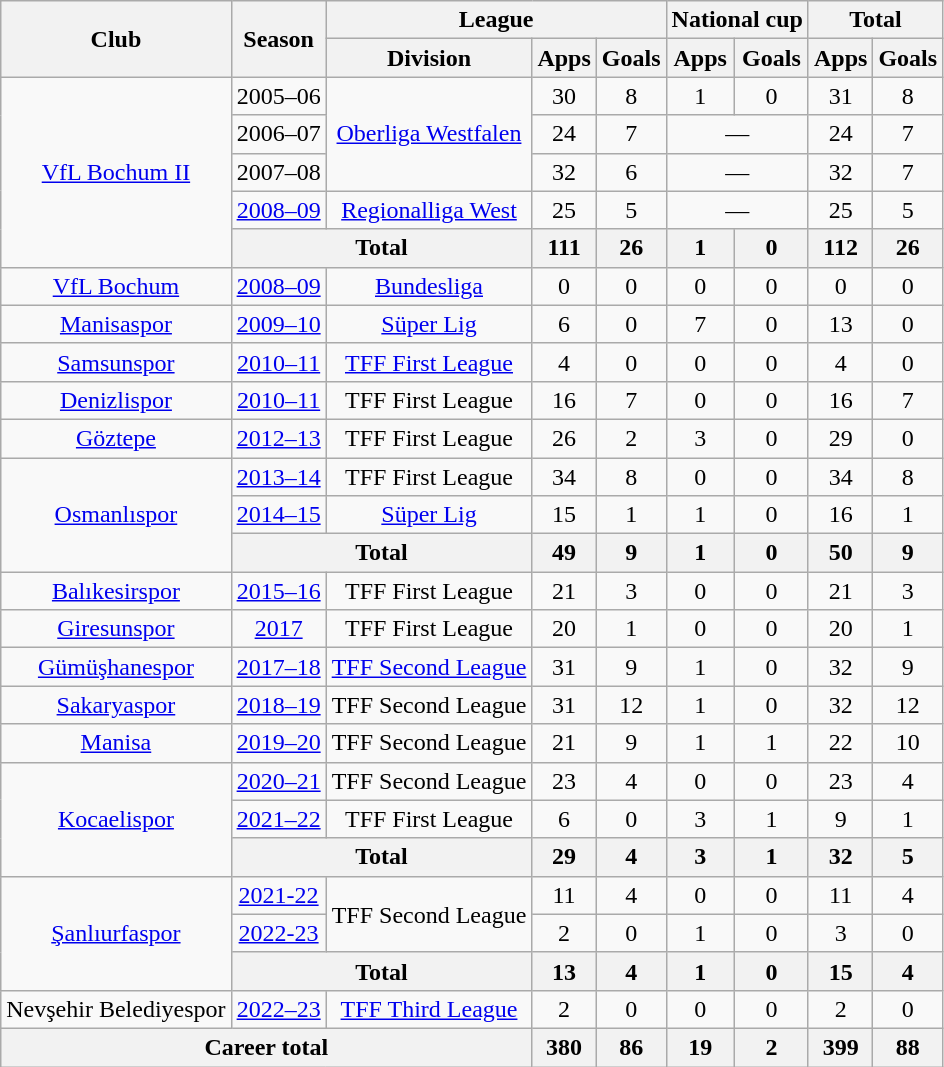<table class="wikitable" style="text-align:center">
<tr>
<th rowspan="2">Club</th>
<th rowspan="2">Season</th>
<th colspan="3">League</th>
<th colspan="2">National cup</th>
<th colspan="2">Total</th>
</tr>
<tr>
<th>Division</th>
<th>Apps</th>
<th>Goals</th>
<th>Apps</th>
<th>Goals</th>
<th>Apps</th>
<th>Goals</th>
</tr>
<tr>
<td rowspan="5"><a href='#'>VfL Bochum II</a></td>
<td>2005–06</td>
<td rowspan="3"><a href='#'>Oberliga Westfalen</a></td>
<td>30</td>
<td>8</td>
<td>1</td>
<td>0</td>
<td>31</td>
<td>8</td>
</tr>
<tr>
<td>2006–07</td>
<td>24</td>
<td>7</td>
<td colspan="2">—</td>
<td>24</td>
<td>7</td>
</tr>
<tr>
<td>2007–08</td>
<td>32</td>
<td>6</td>
<td colspan="2">—</td>
<td>32</td>
<td>7</td>
</tr>
<tr>
<td><a href='#'>2008–09</a></td>
<td><a href='#'>Regionalliga West</a></td>
<td>25</td>
<td>5</td>
<td colspan="2">—</td>
<td>25</td>
<td>5</td>
</tr>
<tr>
<th colspan="2">Total</th>
<th>111</th>
<th>26</th>
<th>1</th>
<th>0</th>
<th>112</th>
<th>26</th>
</tr>
<tr>
<td><a href='#'>VfL Bochum</a></td>
<td><a href='#'>2008–09</a></td>
<td><a href='#'>Bundesliga</a></td>
<td>0</td>
<td>0</td>
<td>0</td>
<td>0</td>
<td>0</td>
<td>0</td>
</tr>
<tr>
<td><a href='#'>Manisaspor</a></td>
<td><a href='#'>2009–10</a></td>
<td><a href='#'>Süper Lig</a></td>
<td>6</td>
<td>0</td>
<td>7</td>
<td>0</td>
<td>13</td>
<td>0</td>
</tr>
<tr>
<td><a href='#'>Samsunspor</a></td>
<td><a href='#'>2010–11</a></td>
<td><a href='#'>TFF First League</a></td>
<td>4</td>
<td>0</td>
<td>0</td>
<td>0</td>
<td>4</td>
<td>0</td>
</tr>
<tr>
<td><a href='#'>Denizlispor</a></td>
<td><a href='#'>2010–11</a></td>
<td>TFF First League</td>
<td>16</td>
<td>7</td>
<td>0</td>
<td>0</td>
<td>16</td>
<td>7</td>
</tr>
<tr>
<td><a href='#'>Göztepe</a></td>
<td><a href='#'>2012–13</a></td>
<td>TFF First League</td>
<td>26</td>
<td>2</td>
<td>3</td>
<td>0</td>
<td>29</td>
<td>0</td>
</tr>
<tr>
<td rowspan="3"><a href='#'>Osmanlıspor</a></td>
<td><a href='#'>2013–14</a></td>
<td>TFF First League</td>
<td>34</td>
<td>8</td>
<td>0</td>
<td>0</td>
<td>34</td>
<td>8</td>
</tr>
<tr>
<td><a href='#'>2014–15</a></td>
<td><a href='#'>Süper Lig</a></td>
<td>15</td>
<td>1</td>
<td>1</td>
<td>0</td>
<td>16</td>
<td>1</td>
</tr>
<tr>
<th colspan="2">Total</th>
<th>49</th>
<th>9</th>
<th>1</th>
<th>0</th>
<th>50</th>
<th>9</th>
</tr>
<tr>
<td><a href='#'>Balıkesirspor</a></td>
<td><a href='#'>2015–16</a></td>
<td>TFF First League</td>
<td>21</td>
<td>3</td>
<td>0</td>
<td>0</td>
<td>21</td>
<td>3</td>
</tr>
<tr>
<td><a href='#'>Giresunspor</a></td>
<td><a href='#'>2017</a></td>
<td>TFF First League</td>
<td>20</td>
<td>1</td>
<td>0</td>
<td>0</td>
<td>20</td>
<td>1</td>
</tr>
<tr>
<td><a href='#'>Gümüşhanespor</a></td>
<td><a href='#'>2017–18</a></td>
<td><a href='#'>TFF Second League</a></td>
<td>31</td>
<td>9</td>
<td>1</td>
<td>0</td>
<td>32</td>
<td>9</td>
</tr>
<tr>
<td><a href='#'>Sakaryaspor</a></td>
<td><a href='#'>2018–19</a></td>
<td>TFF Second League</td>
<td>31</td>
<td>12</td>
<td>1</td>
<td>0</td>
<td>32</td>
<td>12</td>
</tr>
<tr>
<td><a href='#'>Manisa</a></td>
<td><a href='#'>2019–20</a></td>
<td>TFF Second League</td>
<td>21</td>
<td>9</td>
<td>1</td>
<td>1</td>
<td>22</td>
<td>10</td>
</tr>
<tr>
<td rowspan="3"><a href='#'>Kocaelispor</a></td>
<td><a href='#'>2020–21</a></td>
<td>TFF Second League</td>
<td>23</td>
<td>4</td>
<td>0</td>
<td>0</td>
<td>23</td>
<td>4</td>
</tr>
<tr>
<td><a href='#'>2021–22</a></td>
<td>TFF First League</td>
<td>6</td>
<td>0</td>
<td>3</td>
<td>1</td>
<td>9</td>
<td>1</td>
</tr>
<tr>
<th colspan="2">Total</th>
<th>29</th>
<th>4</th>
<th>3</th>
<th>1</th>
<th>32</th>
<th>5</th>
</tr>
<tr>
<td rowspan="3"><a href='#'>Şanlıurfaspor</a></td>
<td><a href='#'>2021-22</a></td>
<td rowspan="2">TFF Second League</td>
<td>11</td>
<td>4</td>
<td>0</td>
<td>0</td>
<td>11</td>
<td>4</td>
</tr>
<tr>
<td><a href='#'>2022-23</a></td>
<td>2</td>
<td>0</td>
<td>1</td>
<td>0</td>
<td>3</td>
<td>0</td>
</tr>
<tr>
<th colspan="2">Total</th>
<th>13</th>
<th>4</th>
<th>1</th>
<th>0</th>
<th>15</th>
<th>4</th>
</tr>
<tr>
<td>Nevşehir Belediyespor</td>
<td><a href='#'>2022–23</a></td>
<td><a href='#'>TFF Third League</a></td>
<td>2</td>
<td>0</td>
<td>0</td>
<td>0</td>
<td>2</td>
<td>0</td>
</tr>
<tr>
<th colspan="3">Career total</th>
<th>380</th>
<th>86</th>
<th>19</th>
<th>2</th>
<th>399</th>
<th>88</th>
</tr>
</table>
